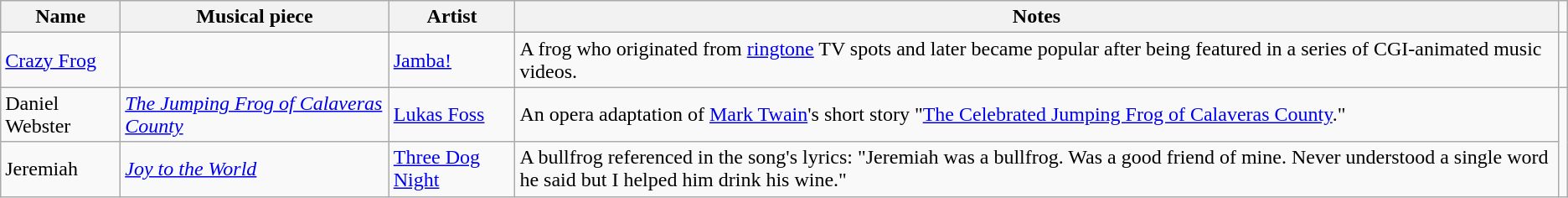<table class="wikitable sortable">
<tr>
<th>Name</th>
<th>Musical piece</th>
<th>Artist</th>
<th>Notes</th>
</tr>
<tr>
<td><a href='#'>Crazy Frog</a></td>
<td></td>
<td><a href='#'>Jamba!</a></td>
<td>A frog who originated from <a href='#'>ringtone</a> TV spots and later became popular after being featured in a series of CGI-animated music videos.</td>
<td></td>
</tr>
<tr>
<td>Daniel Webster</td>
<td><em><a href='#'>The Jumping Frog of Calaveras County</a></em></td>
<td><a href='#'>Lukas Foss</a></td>
<td>An opera adaptation of <a href='#'>Mark Twain</a>'s short story "<a href='#'>The Celebrated Jumping Frog of Calaveras County</a>."</td>
</tr>
<tr>
<td>Jeremiah</td>
<td><em><a href='#'>Joy to the World</a></em></td>
<td><a href='#'>Three Dog Night</a></td>
<td>A bullfrog referenced in the song's lyrics: "Jeremiah was a bullfrog. Was a good friend of mine. Never understood a single word he said but I helped him drink his wine."</td>
</tr>
</table>
